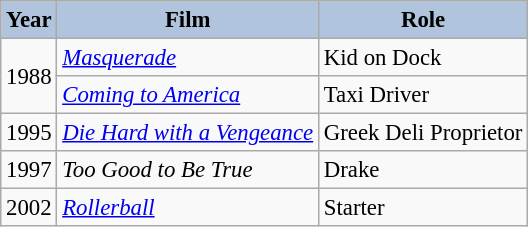<table class="wikitable" style="font-size:95%;">
<tr align="center">
<th style="background:#B0C4DE;">Year</th>
<th style="background:#B0C4DE;">Film</th>
<th style="background:#B0C4DE;">Role</th>
</tr>
<tr>
<td rowspan=2>1988</td>
<td><em><a href='#'>Masquerade</a></em></td>
<td>Kid on Dock</td>
</tr>
<tr>
<td><em><a href='#'>Coming to America</a></em></td>
<td>Taxi Driver</td>
</tr>
<tr>
<td>1995</td>
<td><em><a href='#'>Die Hard with a Vengeance</a></em></td>
<td>Greek Deli Proprietor</td>
</tr>
<tr>
<td>1997</td>
<td><em>Too Good to Be True</em></td>
<td>Drake</td>
</tr>
<tr>
<td>2002</td>
<td><em><a href='#'>Rollerball</a></em></td>
<td>Starter</td>
</tr>
</table>
